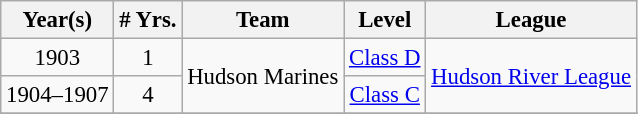<table class="wikitable" style="text-align:center; font-size: 95%;">
<tr>
<th>Year(s)</th>
<th># Yrs.</th>
<th>Team</th>
<th>Level</th>
<th>League</th>
</tr>
<tr>
<td>1903</td>
<td>1</td>
<td rowspan=2>Hudson Marines</td>
<td><a href='#'>Class D</a></td>
<td rowspan=2><a href='#'>Hudson River League</a></td>
</tr>
<tr>
<td>1904–1907</td>
<td>4</td>
<td><a href='#'>Class C</a></td>
</tr>
<tr>
</tr>
</table>
